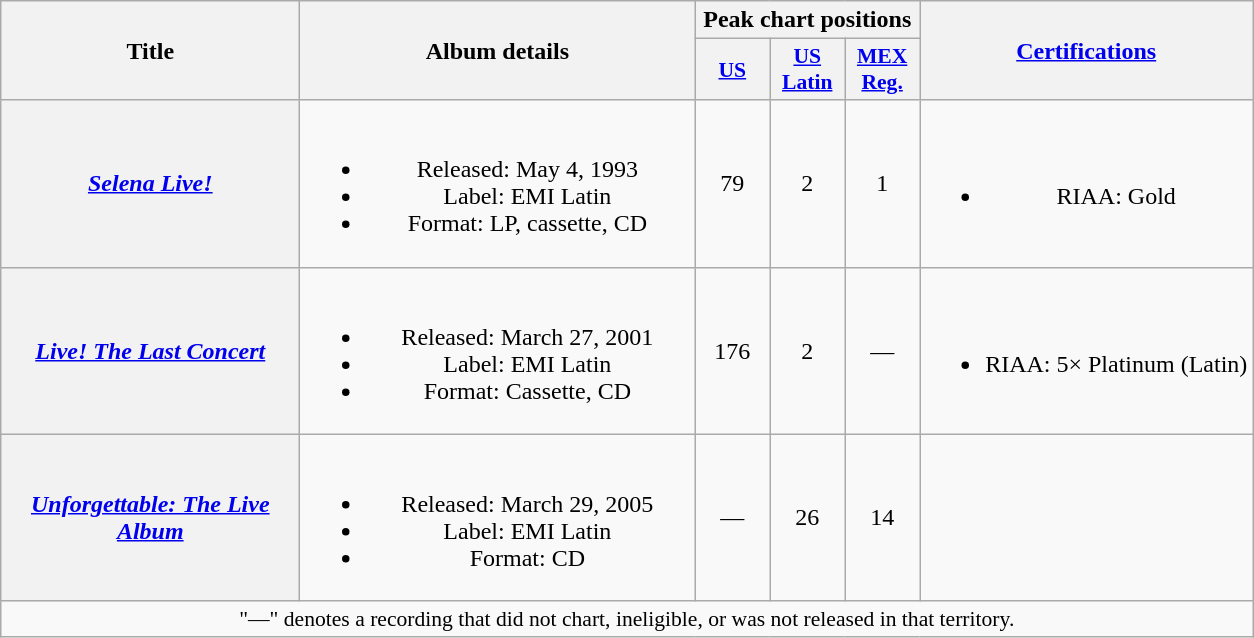<table class="wikitable plainrowheaders" style="text-align:center;">
<tr>
<th scope="col" rowspan="2" style="width:12em;">Title</th>
<th scope="col" rowspan="2" style="width:16em;">Album details</th>
<th scope="col" colspan="3">Peak chart positions</th>
<th scope="col" rowspan="2"><a href='#'>Certifications</a></th>
</tr>
<tr>
<th scope="col" style="width:3em;font-size:90%;"><a href='#'>US</a><br></th>
<th scope="col" style="width:3em;font-size:90%;"><a href='#'>US<br>Latin</a><br></th>
<th scope="col" style="width:3em;font-size:90%;"><a href='#'>MEX<br>Reg.</a><br></th>
</tr>
<tr>
<th scope="row"><em><a href='#'>Selena Live!</a></em></th>
<td><br><ul><li>Released: May 4, 1993</li><li>Label: EMI Latin</li><li>Format: LP, cassette, CD</li></ul></td>
<td>79</td>
<td>2</td>
<td>1</td>
<td><br><ul><li>RIAA: Gold</li></ul></td>
</tr>
<tr>
<th scope="row"><em><a href='#'>Live! The Last Concert</a></em></th>
<td><br><ul><li>Released: March 27, 2001</li><li>Label: EMI Latin</li><li>Format: Cassette, CD</li></ul></td>
<td>176</td>
<td>2</td>
<td>—</td>
<td><br><ul><li>RIAA: 5× Platinum (Latin)</li></ul></td>
</tr>
<tr>
<th scope="row"><em><a href='#'>Unforgettable: The Live Album</a></em></th>
<td><br><ul><li>Released: March 29, 2005</li><li>Label: EMI Latin</li><li>Format: CD</li></ul></td>
<td>—</td>
<td>26</td>
<td>14</td>
<td></td>
</tr>
<tr>
<td colspan="14" style="font-size:90%">"—" denotes a recording that did not chart, ineligible, or was not released in that territory.</td>
</tr>
</table>
